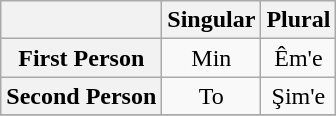<table class="wikitable" style="text-align:center">
<tr>
<th></th>
<th>Singular</th>
<th>Plural</th>
</tr>
<tr align="center">
<th>First Person</th>
<td>Min</td>
<td>Êm'e</td>
</tr>
<tr>
<th>Second Person</th>
<td>To</td>
<td>Şim'e</td>
</tr>
<tr>
</tr>
</table>
